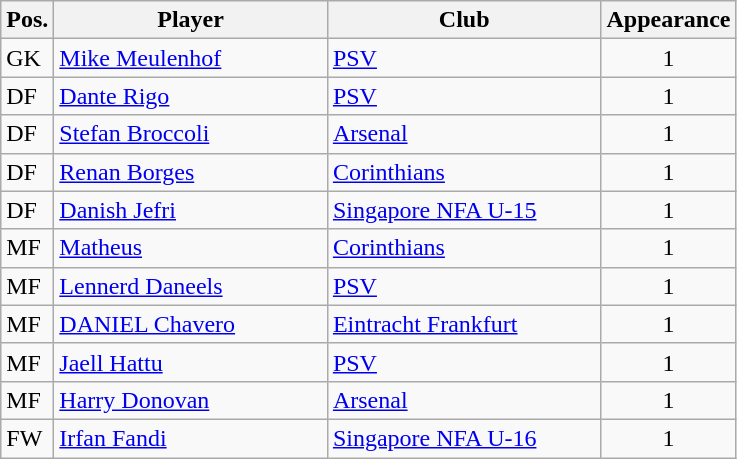<table class="wikitable">
<tr>
<th>Pos.</th>
<th>Player</th>
<th>Club</th>
<th>Appearance</th>
</tr>
<tr>
<td>GK</td>
<td style="width:175px;"> <a href='#'>Mike Meulenhof</a></td>
<td style="width:175px;"><a href='#'>PSV</a></td>
<td style="text-align:center;">1</td>
</tr>
<tr>
<td>DF</td>
<td> <a href='#'>Dante Rigo</a></td>
<td><a href='#'>PSV</a></td>
<td style="text-align:center;">1</td>
</tr>
<tr>
<td>DF</td>
<td> <a href='#'>Stefan Broccoli</a></td>
<td><a href='#'>Arsenal</a></td>
<td style="text-align:center;">1</td>
</tr>
<tr>
<td>DF</td>
<td> <a href='#'>Renan Borges</a></td>
<td><a href='#'>Corinthians</a></td>
<td style="text-align:center;">1</td>
</tr>
<tr>
<td>DF</td>
<td> <a href='#'>Danish Jefri</a></td>
<td><a href='#'>Singapore NFA U-15</a></td>
<td style="text-align:center;">1</td>
</tr>
<tr>
<td>MF</td>
<td> <a href='#'>Matheus</a></td>
<td><a href='#'>Corinthians</a></td>
<td style="text-align:center;">1</td>
</tr>
<tr>
<td>MF</td>
<td> <a href='#'>Lennerd Daneels</a></td>
<td><a href='#'>PSV</a></td>
<td style="text-align:center;">1</td>
</tr>
<tr>
<td>MF</td>
<td> <a href='#'>DANIEL Chavero</a></td>
<td><a href='#'>Eintracht Frankfurt</a></td>
<td style="text-align:center;">1</td>
</tr>
<tr>
<td>MF</td>
<td> <a href='#'>Jaell Hattu</a></td>
<td><a href='#'>PSV</a></td>
<td style="text-align:center;">1</td>
</tr>
<tr>
<td>MF</td>
<td> <a href='#'>Harry Donovan</a></td>
<td><a href='#'>Arsenal</a></td>
<td style="text-align:center;">1</td>
</tr>
<tr>
<td>FW</td>
<td> <a href='#'>Irfan Fandi</a></td>
<td><a href='#'>Singapore NFA U-16</a></td>
<td style="text-align:center;">1</td>
</tr>
</table>
